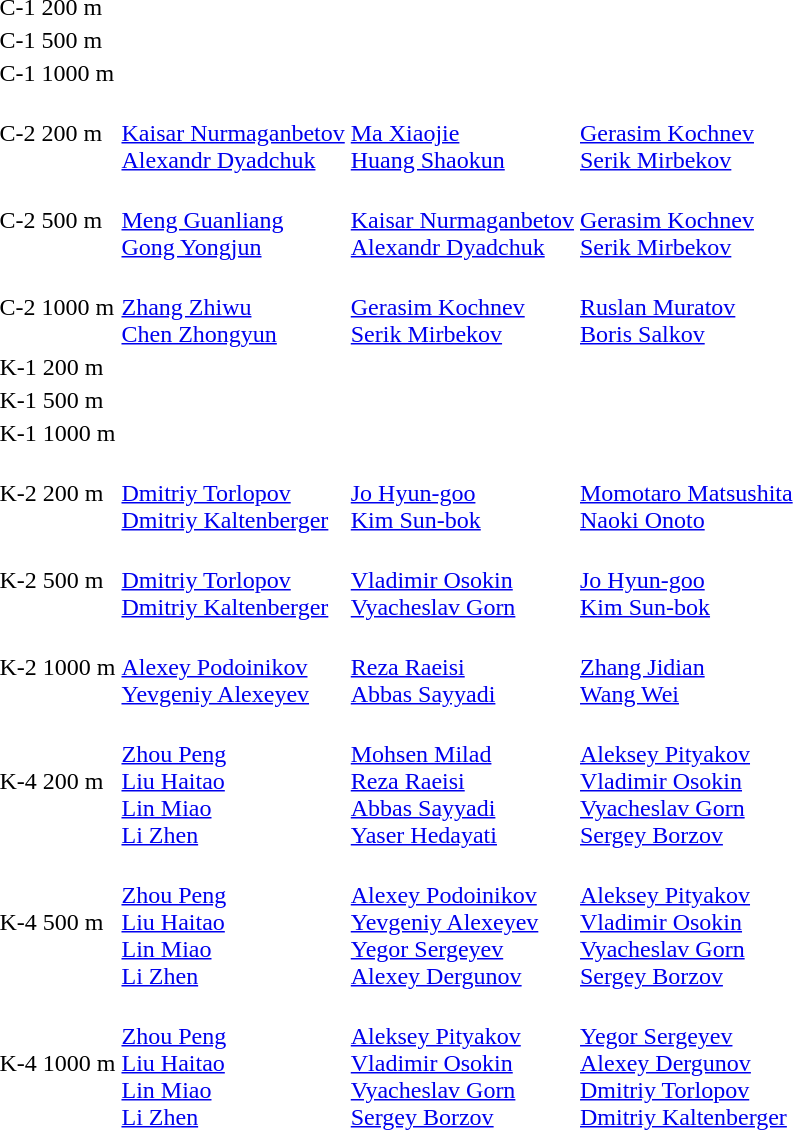<table>
<tr>
<td>C-1 200 m</td>
<td></td>
<td></td>
<td></td>
</tr>
<tr>
<td>C-1 500 m</td>
<td></td>
<td></td>
<td></td>
</tr>
<tr>
<td>C-1 1000 m</td>
<td></td>
<td></td>
<td></td>
</tr>
<tr>
<td>C-2 200 m</td>
<td><br><a href='#'>Kaisar Nurmaganbetov</a><br><a href='#'>Alexandr Dyadchuk</a></td>
<td><br><a href='#'>Ma Xiaojie</a><br><a href='#'>Huang Shaokun</a></td>
<td><br><a href='#'>Gerasim Kochnev</a><br><a href='#'>Serik Mirbekov</a></td>
</tr>
<tr>
<td>C-2 500 m</td>
<td><br><a href='#'>Meng Guanliang</a><br><a href='#'>Gong Yongjun</a></td>
<td><br><a href='#'>Kaisar Nurmaganbetov</a><br><a href='#'>Alexandr Dyadchuk</a></td>
<td><br><a href='#'>Gerasim Kochnev</a><br><a href='#'>Serik Mirbekov</a></td>
</tr>
<tr>
<td>C-2 1000 m</td>
<td><br><a href='#'>Zhang Zhiwu</a><br><a href='#'>Chen Zhongyun</a></td>
<td><br><a href='#'>Gerasim Kochnev</a><br><a href='#'>Serik Mirbekov</a></td>
<td><br><a href='#'>Ruslan Muratov</a><br><a href='#'>Boris Salkov</a></td>
</tr>
<tr>
<td>K-1 200 m</td>
<td></td>
<td></td>
<td></td>
</tr>
<tr>
<td>K-1 500 m</td>
<td></td>
<td></td>
<td></td>
</tr>
<tr>
<td>K-1 1000 m</td>
<td></td>
<td></td>
<td></td>
</tr>
<tr>
<td>K-2 200 m</td>
<td><br><a href='#'>Dmitriy Torlopov</a><br><a href='#'>Dmitriy Kaltenberger</a></td>
<td><br><a href='#'>Jo Hyun-goo</a><br><a href='#'>Kim Sun-bok</a></td>
<td><br><a href='#'>Momotaro Matsushita</a><br><a href='#'>Naoki Onoto</a></td>
</tr>
<tr>
<td>K-2 500 m</td>
<td><br><a href='#'>Dmitriy Torlopov</a><br><a href='#'>Dmitriy Kaltenberger</a></td>
<td><br><a href='#'>Vladimir Osokin</a><br><a href='#'>Vyacheslav Gorn</a></td>
<td><br><a href='#'>Jo Hyun-goo</a><br><a href='#'>Kim Sun-bok</a></td>
</tr>
<tr>
<td>K-2 1000 m</td>
<td><br><a href='#'>Alexey Podoinikov</a><br><a href='#'>Yevgeniy Alexeyev</a></td>
<td><br><a href='#'>Reza Raeisi</a><br><a href='#'>Abbas Sayyadi</a></td>
<td><br><a href='#'>Zhang Jidian</a><br><a href='#'>Wang Wei</a></td>
</tr>
<tr>
<td>K-4 200 m</td>
<td><br><a href='#'>Zhou Peng</a><br><a href='#'>Liu Haitao</a><br><a href='#'>Lin Miao</a><br><a href='#'>Li Zhen</a></td>
<td><br><a href='#'>Mohsen Milad</a><br><a href='#'>Reza Raeisi</a><br><a href='#'>Abbas Sayyadi</a><br><a href='#'>Yaser Hedayati</a></td>
<td><br><a href='#'>Aleksey Pityakov</a><br><a href='#'>Vladimir Osokin</a><br><a href='#'>Vyacheslav Gorn</a><br><a href='#'>Sergey Borzov</a></td>
</tr>
<tr>
<td>K-4 500 m</td>
<td><br><a href='#'>Zhou Peng</a><br><a href='#'>Liu Haitao</a><br><a href='#'>Lin Miao</a><br><a href='#'>Li Zhen</a></td>
<td><br><a href='#'>Alexey Podoinikov</a><br><a href='#'>Yevgeniy Alexeyev</a><br><a href='#'>Yegor Sergeyev</a><br><a href='#'>Alexey Dergunov</a></td>
<td><br><a href='#'>Aleksey Pityakov</a><br><a href='#'>Vladimir Osokin</a><br><a href='#'>Vyacheslav Gorn</a><br><a href='#'>Sergey Borzov</a></td>
</tr>
<tr>
<td>K-4 1000 m</td>
<td><br><a href='#'>Zhou Peng</a><br><a href='#'>Liu Haitao</a><br><a href='#'>Lin Miao</a><br><a href='#'>Li Zhen</a></td>
<td><br><a href='#'>Aleksey Pityakov</a><br><a href='#'>Vladimir Osokin</a><br><a href='#'>Vyacheslav Gorn</a><br><a href='#'>Sergey Borzov</a></td>
<td><br><a href='#'>Yegor Sergeyev</a><br><a href='#'>Alexey Dergunov</a><br><a href='#'>Dmitriy Torlopov</a><br><a href='#'>Dmitriy Kaltenberger</a></td>
</tr>
</table>
